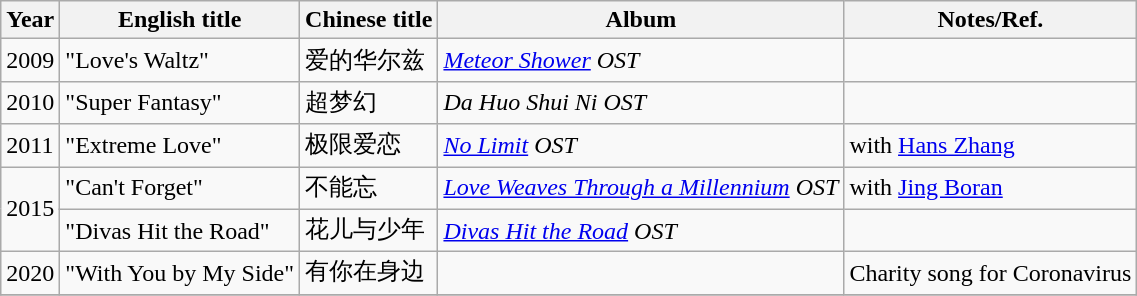<table class="wikitable sortable">
<tr>
<th>Year</th>
<th>English title</th>
<th>Chinese title</th>
<th class="unsortable">Album</th>
<th>Notes/Ref.</th>
</tr>
<tr>
<td>2009</td>
<td>"Love's Waltz"</td>
<td>爱的华尔兹</td>
<td><em><a href='#'>Meteor Shower</a> OST</em></td>
<td></td>
</tr>
<tr>
<td>2010</td>
<td>"Super Fantasy"</td>
<td>超梦幻</td>
<td><em>Da Huo Shui Ni OST</em></td>
<td></td>
</tr>
<tr>
<td>2011</td>
<td>"Extreme Love"</td>
<td>极限爱恋</td>
<td><em><a href='#'>No Limit</a> OST</em></td>
<td>with <a href='#'>Hans Zhang</a></td>
</tr>
<tr>
<td rowspan=2>2015</td>
<td>"Can't Forget"</td>
<td>不能忘</td>
<td><em><a href='#'>Love Weaves Through a Millennium</a> OST</em></td>
<td>with <a href='#'>Jing Boran</a></td>
</tr>
<tr>
<td>"Divas Hit the Road"</td>
<td>花儿与少年</td>
<td><em><a href='#'>Divas Hit the Road</a> OST</em></td>
<td></td>
</tr>
<tr>
<td>2020</td>
<td>"With You by My Side"</td>
<td>有你在身边</td>
<td></td>
<td>Charity song for Coronavirus</td>
</tr>
<tr>
</tr>
</table>
